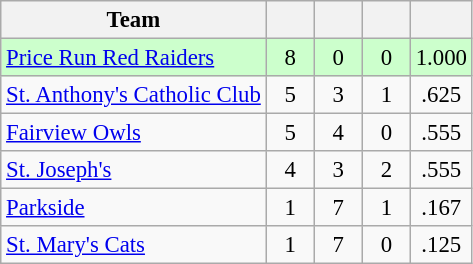<table class="wikitable" style="font-size:95%; text-align:center">
<tr>
<th>Team</th>
<th width="25"></th>
<th width="25"></th>
<th width="25"></th>
<th width="30"></th>
</tr>
<tr style="background:#cfc;">
<td style="text-align:left;"><a href='#'>Price Run Red Raiders</a></td>
<td>8</td>
<td>0</td>
<td>0</td>
<td>1.000</td>
</tr>
<tr>
<td style="text-align:left;"><a href='#'>St. Anthony's Catholic Club</a></td>
<td>5</td>
<td>3</td>
<td>1</td>
<td>.625</td>
</tr>
<tr>
<td style="text-align:left;"><a href='#'>Fairview Owls</a></td>
<td>5</td>
<td>4</td>
<td>0</td>
<td>.555</td>
</tr>
<tr>
<td style="text-align:left;"><a href='#'>St. Joseph's</a></td>
<td>4</td>
<td>3</td>
<td>2</td>
<td>.555</td>
</tr>
<tr>
<td style="text-align:left;"><a href='#'>Parkside</a></td>
<td>1</td>
<td>7</td>
<td>1</td>
<td>.167</td>
</tr>
<tr>
<td style="text-align:left;"><a href='#'>St. Mary's Cats</a></td>
<td>1</td>
<td>7</td>
<td>0</td>
<td>.125</td>
</tr>
</table>
